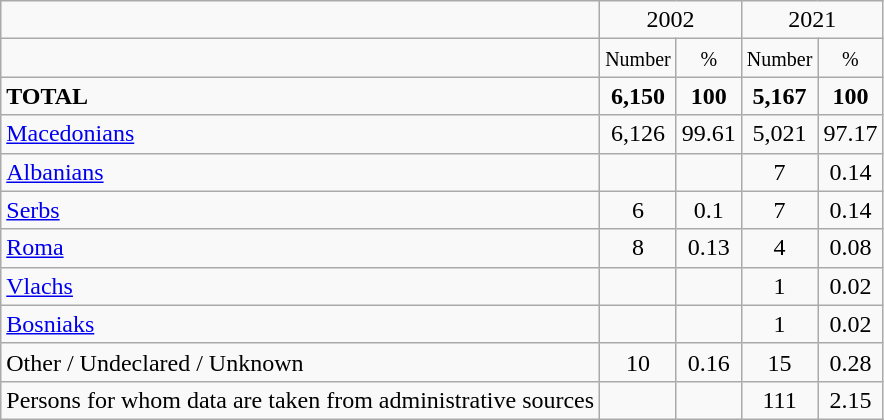<table class="wikitable">
<tr>
<td></td>
<td colspan="2" align="center">2002</td>
<td colspan="2" align="center">2021</td>
</tr>
<tr>
<td></td>
<td align="center"><small>Number</small></td>
<td align="center"><small>%</small></td>
<td align="center"><small>Number</small></td>
<td align="center"><small>%</small></td>
</tr>
<tr>
<td><strong>TOTAL</strong></td>
<td align="center"><strong>6,150</strong></td>
<td align="center"><strong>100</strong></td>
<td align="center"><strong>5,167</strong></td>
<td align="center"><strong>100</strong></td>
</tr>
<tr>
<td><a href='#'>Macedonians</a></td>
<td align="center">6,126</td>
<td align="center">99.61</td>
<td align="center">5,021</td>
<td align="center">97.17</td>
</tr>
<tr>
<td><a href='#'>Albanians</a></td>
<td align="center"></td>
<td align="center"></td>
<td align="center">7</td>
<td align="center">0.14</td>
</tr>
<tr>
<td><a href='#'>Serbs</a></td>
<td align="center">6</td>
<td align="center">0.1</td>
<td align="center">7</td>
<td align="center">0.14</td>
</tr>
<tr>
<td><a href='#'>Roma</a></td>
<td align="center">8</td>
<td align="center">0.13</td>
<td align="center">4</td>
<td align="center">0.08</td>
</tr>
<tr>
<td><a href='#'>Vlachs</a></td>
<td align="center"></td>
<td align="center"></td>
<td align="center">1</td>
<td align="center">0.02</td>
</tr>
<tr>
<td><a href='#'>Bosniaks</a></td>
<td align="center"></td>
<td align="center"></td>
<td align="center">1</td>
<td align="center">0.02</td>
</tr>
<tr>
<td>Other / Undeclared / Unknown</td>
<td align="center">10</td>
<td align="center">0.16</td>
<td align="center">15</td>
<td align="center">0.28</td>
</tr>
<tr>
<td>Persons for whom data are taken from administrative sources</td>
<td align="center"></td>
<td align="center"></td>
<td align="center">111</td>
<td align="center">2.15</td>
</tr>
</table>
